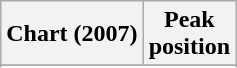<table class="wikitable sortable plainrowheaders">
<tr>
<th scope="col">Chart (2007)</th>
<th scope="col">Peak<br>position</th>
</tr>
<tr>
</tr>
<tr>
</tr>
<tr>
</tr>
<tr>
</tr>
<tr>
</tr>
<tr>
</tr>
<tr>
</tr>
<tr>
</tr>
<tr>
</tr>
<tr>
</tr>
<tr>
</tr>
<tr>
</tr>
<tr>
</tr>
<tr>
</tr>
<tr>
</tr>
</table>
